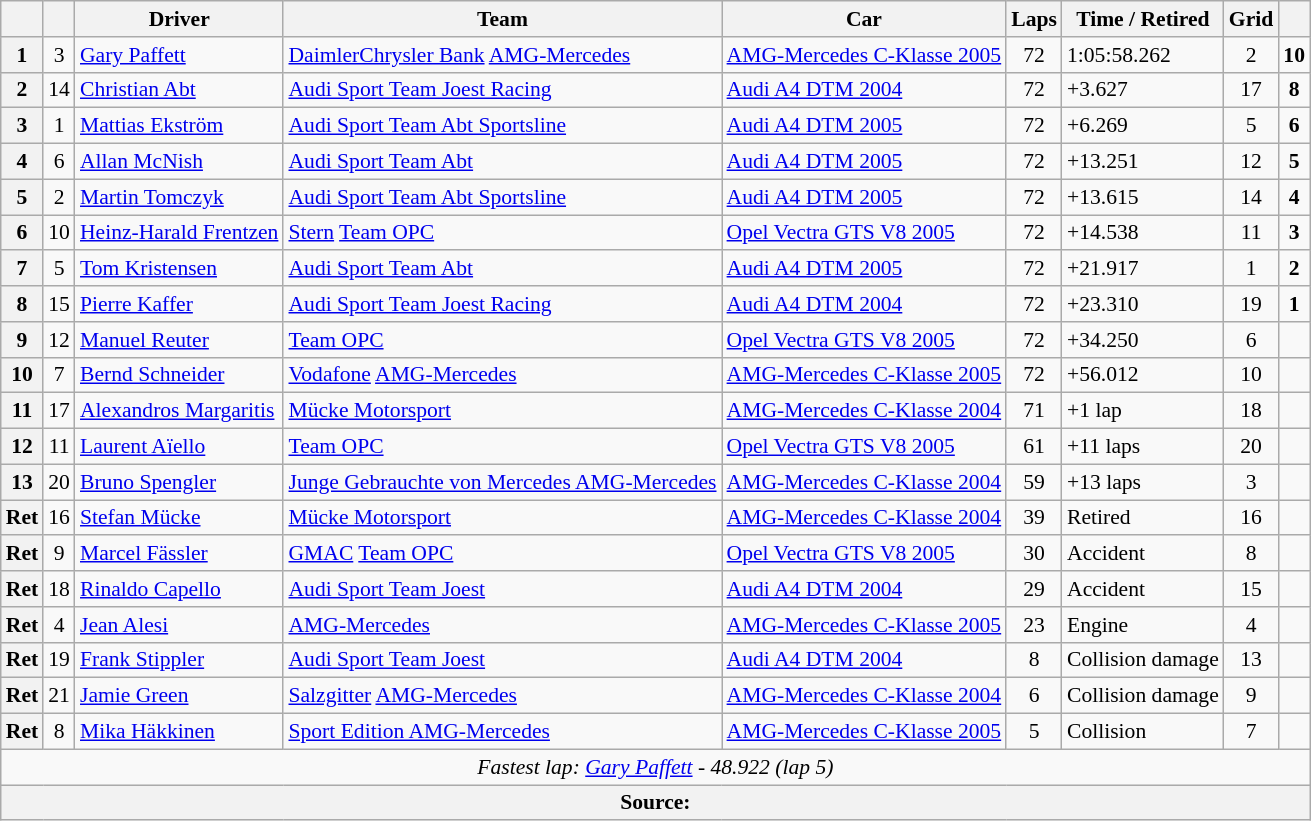<table class="wikitable" style="font-size:90%;">
<tr>
<th></th>
<th></th>
<th>Driver</th>
<th>Team</th>
<th>Car</th>
<th>Laps</th>
<th>Time / Retired</th>
<th>Grid</th>
<th></th>
</tr>
<tr>
<th>1</th>
<td align="center">3</td>
<td> <a href='#'>Gary Paffett</a></td>
<td><a href='#'>DaimlerChrysler Bank</a> <a href='#'>AMG-Mercedes</a></td>
<td><a href='#'>AMG-Mercedes C-Klasse 2005</a></td>
<td align="center">72</td>
<td>1:05:58.262</td>
<td align="center">2</td>
<td align="center"><strong>10</strong></td>
</tr>
<tr>
<th>2</th>
<td align="center">14</td>
<td> <a href='#'>Christian Abt</a></td>
<td><a href='#'>Audi Sport Team Joest Racing</a></td>
<td><a href='#'>Audi A4 DTM 2004</a></td>
<td align="center">72</td>
<td>+3.627</td>
<td align="center">17</td>
<td align="center"><strong>8</strong></td>
</tr>
<tr>
<th>3</th>
<td align="center">1</td>
<td> <a href='#'>Mattias Ekström</a></td>
<td><a href='#'>Audi Sport Team Abt Sportsline</a></td>
<td><a href='#'>Audi A4 DTM 2005</a></td>
<td align="center">72</td>
<td>+6.269</td>
<td align="center">5</td>
<td align="center"><strong>6</strong></td>
</tr>
<tr>
<th>4</th>
<td align="center">6</td>
<td> <a href='#'>Allan McNish</a></td>
<td><a href='#'>Audi Sport Team Abt</a></td>
<td><a href='#'>Audi A4 DTM 2005</a></td>
<td align="center">72</td>
<td>+13.251</td>
<td align="center">12</td>
<td align="center"><strong>5</strong></td>
</tr>
<tr>
<th>5</th>
<td align="center">2</td>
<td> <a href='#'>Martin Tomczyk</a></td>
<td><a href='#'>Audi Sport Team Abt Sportsline</a></td>
<td><a href='#'>Audi A4 DTM 2005</a></td>
<td align="center">72</td>
<td>+13.615</td>
<td align="center">14</td>
<td align="center"><strong>4</strong></td>
</tr>
<tr>
<th>6</th>
<td align="center">10</td>
<td> <a href='#'>Heinz-Harald Frentzen</a></td>
<td><a href='#'>Stern</a> <a href='#'>Team OPC</a></td>
<td><a href='#'>Opel Vectra GTS V8 2005</a></td>
<td align="center">72</td>
<td>+14.538</td>
<td align="center">11</td>
<td align="center"><strong>3</strong></td>
</tr>
<tr>
<th>7</th>
<td align="center">5</td>
<td> <a href='#'>Tom Kristensen</a></td>
<td><a href='#'>Audi Sport Team Abt</a></td>
<td><a href='#'>Audi A4 DTM 2005</a></td>
<td align="center">72</td>
<td>+21.917</td>
<td align="center">1</td>
<td align="center"><strong>2</strong></td>
</tr>
<tr>
<th>8</th>
<td align="center">15</td>
<td> <a href='#'>Pierre Kaffer</a></td>
<td><a href='#'>Audi Sport Team Joest Racing</a></td>
<td><a href='#'>Audi A4 DTM 2004</a></td>
<td align="center">72</td>
<td>+23.310</td>
<td align="center">19</td>
<td align="center"><strong>1</strong></td>
</tr>
<tr>
<th>9</th>
<td align="center">12</td>
<td> <a href='#'>Manuel Reuter</a></td>
<td><a href='#'>Team OPC</a></td>
<td><a href='#'>Opel Vectra GTS V8 2005</a></td>
<td align="center">72</td>
<td>+34.250</td>
<td align="center">6</td>
<td align="center"></td>
</tr>
<tr>
<th>10</th>
<td align="center">7</td>
<td> <a href='#'>Bernd Schneider</a></td>
<td><a href='#'>Vodafone</a> <a href='#'>AMG-Mercedes</a></td>
<td><a href='#'>AMG-Mercedes C-Klasse 2005</a></td>
<td align="center">72</td>
<td>+56.012</td>
<td align="center">10</td>
<td align="center"></td>
</tr>
<tr>
<th>11</th>
<td align="center">17</td>
<td> <a href='#'>Alexandros Margaritis</a></td>
<td><a href='#'>Mücke Motorsport</a></td>
<td><a href='#'>AMG-Mercedes C-Klasse 2004</a></td>
<td align="center">71</td>
<td>+1 lap</td>
<td align="center">18</td>
<td align="center"></td>
</tr>
<tr>
<th>12</th>
<td align="center">11</td>
<td> <a href='#'>Laurent Aïello</a></td>
<td><a href='#'>Team OPC</a></td>
<td><a href='#'>Opel Vectra GTS V8 2005</a></td>
<td align="center">61</td>
<td>+11 laps</td>
<td align="center">20</td>
<td align="center"></td>
</tr>
<tr>
<th>13</th>
<td align="center">20</td>
<td> <a href='#'>Bruno Spengler</a></td>
<td><a href='#'>Junge Gebrauchte von Mercedes AMG-Mercedes</a></td>
<td><a href='#'>AMG-Mercedes C-Klasse 2004</a></td>
<td align="center">59</td>
<td>+13 laps</td>
<td align="center">3</td>
<td align="center"></td>
</tr>
<tr>
<th>Ret</th>
<td align="center">16</td>
<td> <a href='#'>Stefan Mücke</a></td>
<td><a href='#'>Mücke Motorsport</a></td>
<td><a href='#'>AMG-Mercedes C-Klasse 2004</a></td>
<td align="center">39</td>
<td>Retired</td>
<td align="center">16</td>
<td align="center"></td>
</tr>
<tr>
<th>Ret</th>
<td align="center">9</td>
<td> <a href='#'>Marcel Fässler</a></td>
<td><a href='#'>GMAC</a> <a href='#'>Team OPC</a></td>
<td><a href='#'>Opel Vectra GTS V8 2005</a></td>
<td align="center">30</td>
<td>Accident</td>
<td align="center">8</td>
<td align="center"></td>
</tr>
<tr>
<th>Ret</th>
<td align="center">18</td>
<td> <a href='#'>Rinaldo Capello</a></td>
<td><a href='#'>Audi Sport Team Joest</a></td>
<td><a href='#'>Audi A4 DTM 2004</a></td>
<td align="center">29</td>
<td>Accident</td>
<td align="center">15</td>
<td align="center"></td>
</tr>
<tr>
<th>Ret</th>
<td align="center">4</td>
<td> <a href='#'>Jean Alesi</a></td>
<td><a href='#'>AMG-Mercedes</a></td>
<td><a href='#'>AMG-Mercedes C-Klasse 2005</a></td>
<td align="center">23</td>
<td>Engine</td>
<td align="center">4</td>
<td align="center"></td>
</tr>
<tr>
<th>Ret</th>
<td align="center">19</td>
<td> <a href='#'>Frank Stippler</a></td>
<td><a href='#'>Audi Sport Team Joest</a></td>
<td><a href='#'>Audi A4 DTM 2004</a></td>
<td align="center">8</td>
<td>Collision damage</td>
<td align="center">13</td>
<td align="center"></td>
</tr>
<tr>
<th>Ret</th>
<td align="center">21</td>
<td> <a href='#'>Jamie Green</a></td>
<td><a href='#'>Salzgitter</a> <a href='#'>AMG-Mercedes</a></td>
<td><a href='#'>AMG-Mercedes C-Klasse 2004</a></td>
<td align="center">6</td>
<td>Collision damage</td>
<td align="center">9</td>
<td align="center"></td>
</tr>
<tr>
<th>Ret</th>
<td align="center">8</td>
<td> <a href='#'>Mika Häkkinen</a></td>
<td><a href='#'>Sport Edition AMG-Mercedes</a></td>
<td><a href='#'>AMG-Mercedes C-Klasse 2005</a></td>
<td align="center">5</td>
<td>Collision</td>
<td align="center">7</td>
<td align="center"></td>
</tr>
<tr>
<td colspan=9 align=center><em>Fastest lap: <a href='#'>Gary Paffett</a> - 48.922 (lap 5)</em></td>
</tr>
<tr>
<th colspan=9>Source:</th>
</tr>
</table>
